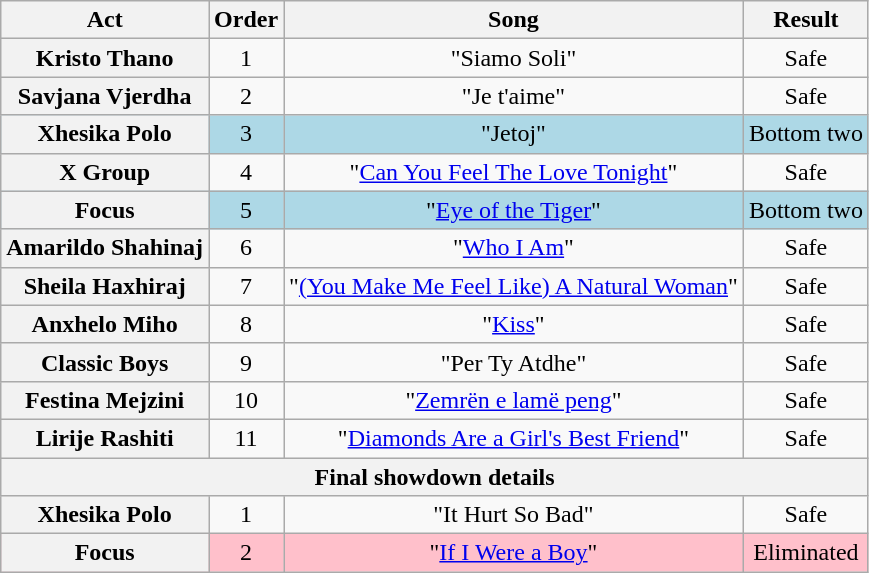<table class="wikitable plainrowheaders" style="text-align:center;">
<tr>
<th scope="col">Act</th>
<th scope="col">Order</th>
<th scope="col">Song</th>
<th scope="col">Result</th>
</tr>
<tr>
<th scope="row">Kristo Thano</th>
<td>1</td>
<td>"Siamo Soli"</td>
<td>Safe</td>
</tr>
<tr>
<th scope="row">Savjana Vjerdha</th>
<td>2</td>
<td>"Je t'aime"</td>
<td>Safe</td>
</tr>
<tr style="background:lightblue;">
<th scope="row">Xhesika Polo</th>
<td>3</td>
<td>"Jetoj"</td>
<td>Bottom two</td>
</tr>
<tr>
<th scope="row">X Group</th>
<td>4</td>
<td>"<a href='#'>Can You Feel The Love Tonight</a>"</td>
<td>Safe</td>
</tr>
<tr style="background:lightblue;">
<th scope="row">Focus</th>
<td>5</td>
<td>"<a href='#'>Eye of the Tiger</a>"</td>
<td>Bottom two</td>
</tr>
<tr>
<th scope="row">Amarildo Shahinaj</th>
<td>6</td>
<td>"<a href='#'>Who I Am</a>"</td>
<td>Safe</td>
</tr>
<tr>
<th scope="row">Sheila Haxhiraj</th>
<td>7</td>
<td>"<a href='#'>(You Make Me Feel Like) A Natural Woman</a>"</td>
<td>Safe</td>
</tr>
<tr>
<th scope="row">Anxhelo Miho</th>
<td>8</td>
<td>"<a href='#'>Kiss</a>"</td>
<td>Safe</td>
</tr>
<tr>
<th scope="row">Classic Boys</th>
<td>9</td>
<td>"Per Ty Atdhe"</td>
<td>Safe</td>
</tr>
<tr>
<th scope="row">Festina Mejzini</th>
<td>10</td>
<td>"<a href='#'>Zemrën e lamë peng</a>"</td>
<td>Safe</td>
</tr>
<tr>
<th scope="row">Lirije Rashiti</th>
<td>11</td>
<td>"<a href='#'>Diamonds Are a Girl's Best Friend</a>"</td>
<td>Safe</td>
</tr>
<tr>
<th colspan="5">Final showdown details</th>
</tr>
<tr>
<th scope="row">Xhesika Polo</th>
<td>1</td>
<td>"It Hurt So Bad"</td>
<td>Safe</td>
</tr>
<tr style="background:pink;">
<th scope="row">Focus</th>
<td>2</td>
<td>"<a href='#'>If I Were a Boy</a>"</td>
<td>Eliminated</td>
</tr>
</table>
